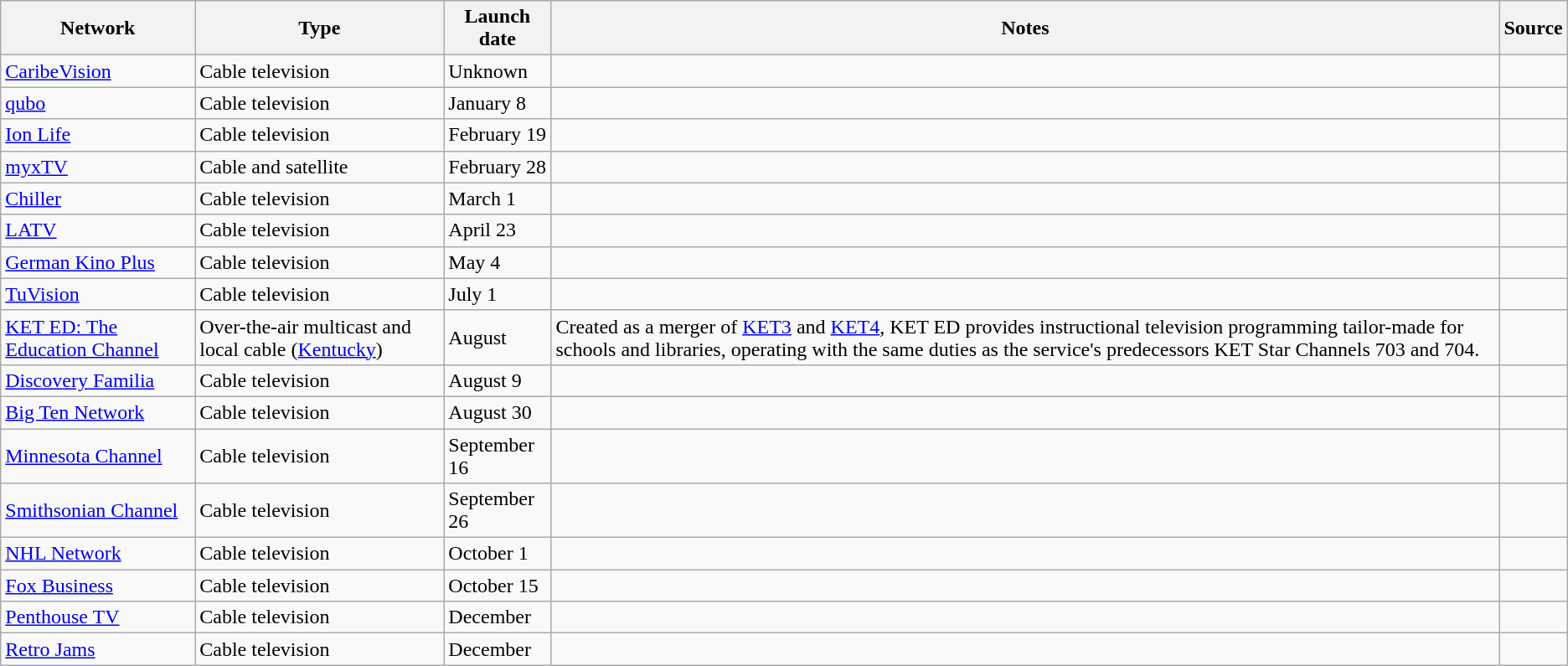<table class="wikitable sortable">
<tr>
<th>Network</th>
<th>Type</th>
<th>Launch date</th>
<th>Notes</th>
<th>Source</th>
</tr>
<tr>
<td><a href='#'>CaribeVision</a></td>
<td>Cable television</td>
<td>Unknown</td>
<td></td>
<td></td>
</tr>
<tr>
<td><a href='#'>qubo</a></td>
<td>Cable television</td>
<td>January 8</td>
<td></td>
<td></td>
</tr>
<tr>
<td><a href='#'>Ion Life</a></td>
<td>Cable television</td>
<td>February 19</td>
<td></td>
<td></td>
</tr>
<tr>
<td><a href='#'>myxTV</a></td>
<td>Cable and satellite</td>
<td>February 28</td>
<td></td>
<td></td>
</tr>
<tr>
<td><a href='#'>Chiller</a></td>
<td>Cable television</td>
<td>March 1</td>
<td></td>
<td></td>
</tr>
<tr>
<td><a href='#'>LATV</a></td>
<td>Cable television</td>
<td>April 23</td>
<td></td>
<td></td>
</tr>
<tr>
<td><a href='#'>German Kino Plus</a></td>
<td>Cable television</td>
<td>May 4</td>
<td></td>
<td></td>
</tr>
<tr>
<td><a href='#'>TuVision</a></td>
<td>Cable television</td>
<td>July 1</td>
<td></td>
<td></td>
</tr>
<tr>
<td><a href='#'>KET ED: The Education Channel</a></td>
<td>Over-the-air multicast and local cable (<a href='#'>Kentucky</a>)</td>
<td>August</td>
<td>Created as a merger of <a href='#'>KET3</a> and <a href='#'>KET4</a>, KET ED provides instructional television programming tailor-made for schools and libraries, operating with the same duties as the service's predecessors KET Star Channels 703 and 704.</td>
<td></td>
</tr>
<tr>
<td><a href='#'>Discovery Familia</a></td>
<td>Cable television</td>
<td>August 9</td>
<td></td>
<td></td>
</tr>
<tr>
<td><a href='#'>Big Ten Network</a></td>
<td>Cable television</td>
<td>August 30</td>
<td></td>
<td></td>
</tr>
<tr>
<td><a href='#'>Minnesota Channel</a></td>
<td>Cable television</td>
<td>September 16</td>
<td></td>
<td></td>
</tr>
<tr>
<td><a href='#'>Smithsonian Channel</a></td>
<td>Cable television</td>
<td>September 26</td>
<td></td>
<td></td>
</tr>
<tr>
<td><a href='#'>NHL Network</a></td>
<td>Cable television</td>
<td>October 1</td>
<td></td>
<td></td>
</tr>
<tr>
<td><a href='#'>Fox Business</a></td>
<td>Cable television</td>
<td>October 15</td>
<td></td>
<td></td>
</tr>
<tr>
<td><a href='#'>Penthouse TV</a></td>
<td>Cable television</td>
<td>December</td>
<td></td>
<td></td>
</tr>
<tr>
<td><a href='#'>Retro Jams</a></td>
<td>Cable television</td>
<td>December</td>
<td></td>
<td></td>
</tr>
</table>
